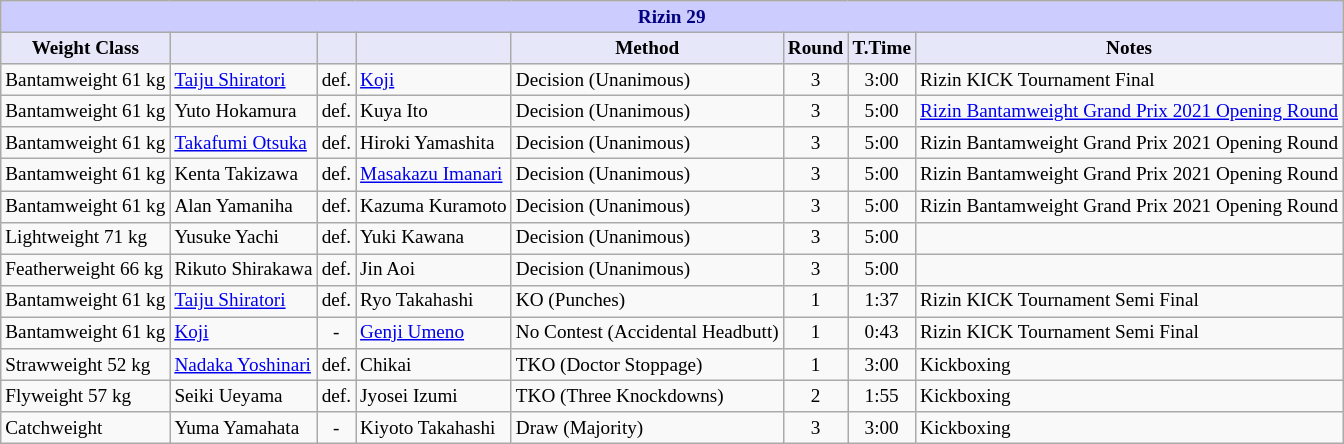<table class="wikitable" style="font-size: 80%;">
<tr>
<th colspan="8" style="background-color: #ccf; color: #000080; text-align: center;"><strong>Rizin 29</strong></th>
</tr>
<tr>
<th colspan="1" style="background-color: #E6E8FA; color: #000000; text-align: center;">Weight Class</th>
<th colspan="1" style="background-color: #E6E8FA; color: #000000; text-align: center;"></th>
<th colspan="1" style="background-color: #E6E8FA; color: #000000; text-align: center;"></th>
<th colspan="1" style="background-color: #E6E8FA; color: #000000; text-align: center;"></th>
<th colspan="1" style="background-color: #E6E8FA; color: #000000; text-align: center;">Method</th>
<th colspan="1" style="background-color: #E6E8FA; color: #000000; text-align: center;">Round</th>
<th colspan="1" style="background-color: #E6E8FA; color: #000000; text-align: center;">T.Time</th>
<th colspan="1" style="background-color: #E6E8FA; color: #000000; text-align: center;">Notes</th>
</tr>
<tr>
<td>Bantamweight 61 kg</td>
<td> <a href='#'>Taiju Shiratori</a></td>
<td align=center>def.</td>
<td> <a href='#'>Koji</a></td>
<td>Decision (Unanimous)</td>
<td align=center>3</td>
<td align=center>3:00</td>
<td>Rizin KICK Tournament Final</td>
</tr>
<tr>
<td>Bantamweight 61 kg</td>
<td> Yuto Hokamura</td>
<td align=center>def.</td>
<td> Kuya Ito</td>
<td>Decision (Unanimous)</td>
<td align=center>3</td>
<td align=center>5:00</td>
<td><a href='#'>Rizin Bantamweight Grand Prix 2021 Opening Round</a></td>
</tr>
<tr>
<td>Bantamweight 61 kg</td>
<td> <a href='#'>Takafumi Otsuka</a></td>
<td align=center>def.</td>
<td> Hiroki Yamashita</td>
<td>Decision (Unanimous)</td>
<td align=center>3</td>
<td align=center>5:00</td>
<td>Rizin Bantamweight Grand Prix 2021 Opening Round</td>
</tr>
<tr>
<td>Bantamweight 61 kg</td>
<td> Kenta Takizawa</td>
<td align=center>def.</td>
<td> <a href='#'>Masakazu Imanari</a></td>
<td>Decision (Unanimous)</td>
<td align=center>3</td>
<td align=center>5:00</td>
<td>Rizin Bantamweight Grand Prix 2021 Opening Round</td>
</tr>
<tr>
<td>Bantamweight 61 kg</td>
<td> Alan Yamaniha</td>
<td align=center>def.</td>
<td> Kazuma Kuramoto</td>
<td>Decision (Unanimous)</td>
<td align=center>3</td>
<td align=center>5:00</td>
<td>Rizin Bantamweight Grand Prix 2021 Opening Round</td>
</tr>
<tr>
<td>Lightweight 71 kg</td>
<td> Yusuke Yachi</td>
<td align=center>def.</td>
<td> Yuki Kawana</td>
<td>Decision (Unanimous)</td>
<td align=center>3</td>
<td align=center>5:00</td>
<td></td>
</tr>
<tr>
<td>Featherweight 66 kg</td>
<td> Rikuto Shirakawa</td>
<td align=center>def.</td>
<td> Jin Aoi</td>
<td>Decision (Unanimous)</td>
<td align=center>3</td>
<td align=center>5:00</td>
<td></td>
</tr>
<tr>
<td>Bantamweight 61 kg</td>
<td> <a href='#'>Taiju Shiratori</a></td>
<td align=center>def.</td>
<td> Ryo Takahashi</td>
<td>KO (Punches)</td>
<td align=center>1</td>
<td align=center>1:37</td>
<td>Rizin KICK Tournament Semi Final</td>
</tr>
<tr>
<td>Bantamweight 61 kg</td>
<td> <a href='#'>Koji</a></td>
<td align=center>-</td>
<td> <a href='#'>Genji Umeno</a></td>
<td>No Contest (Accidental Headbutt)</td>
<td align=center>1</td>
<td align=center>0:43</td>
<td>Rizin KICK Tournament Semi Final</td>
</tr>
<tr>
<td>Strawweight 52 kg</td>
<td> <a href='#'>Nadaka Yoshinari</a></td>
<td align=center>def.</td>
<td> Chikai</td>
<td>TKO (Doctor Stoppage)</td>
<td align=center>1</td>
<td align=center>3:00</td>
<td>Kickboxing</td>
</tr>
<tr>
<td>Flyweight 57 kg</td>
<td> Seiki Ueyama</td>
<td align=center>def.</td>
<td> Jyosei Izumi</td>
<td>TKO (Three Knockdowns)</td>
<td align=center>2</td>
<td align=center>1:55</td>
<td>Kickboxing</td>
</tr>
<tr>
<td>Catchweight</td>
<td> Yuma Yamahata</td>
<td align=center>-</td>
<td> Kiyoto Takahashi</td>
<td>Draw (Majority)</td>
<td align=center>3</td>
<td align=center>3:00</td>
<td>Kickboxing</td>
</tr>
</table>
